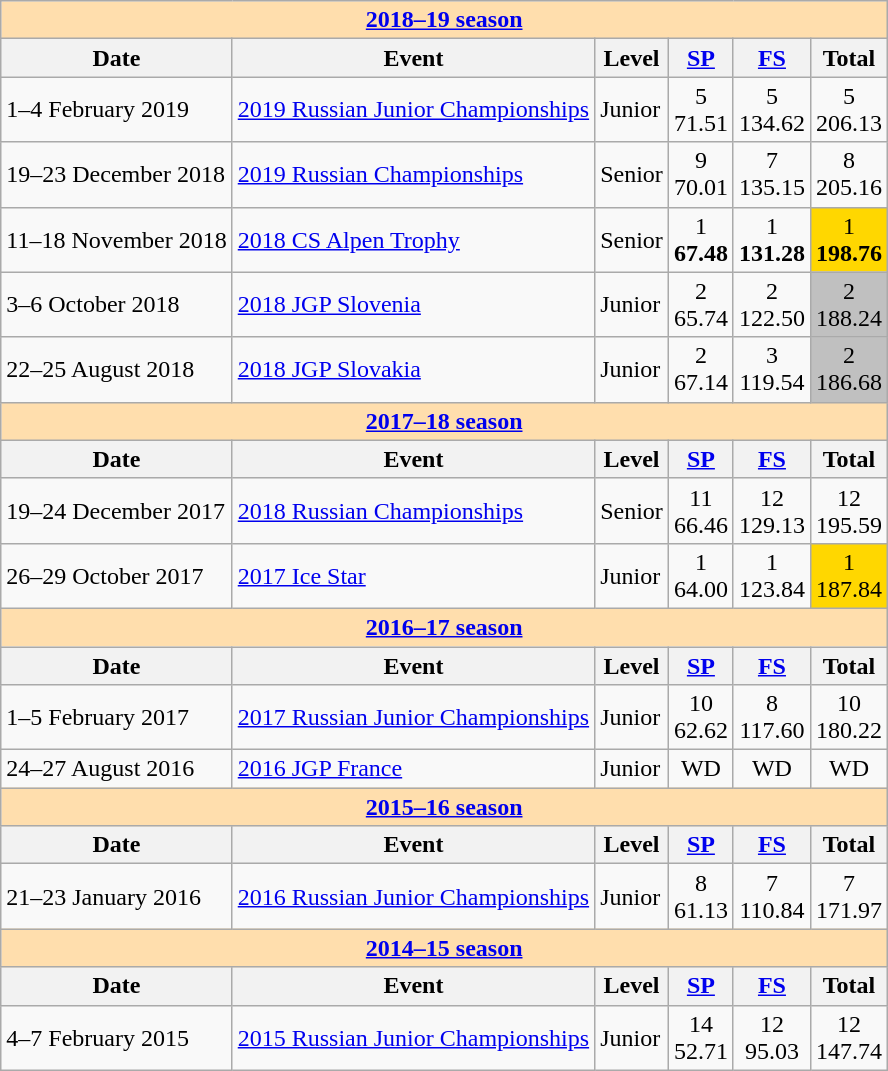<table class="wikitable">
<tr>
<td style="background-color: #ffdead; " colspan=6 align=center><a href='#'><strong>2018–19 season</strong></a></td>
</tr>
<tr>
<th>Date</th>
<th>Event</th>
<th>Level</th>
<th><a href='#'>SP</a></th>
<th><a href='#'>FS</a></th>
<th>Total</th>
</tr>
<tr>
<td>1–4 February 2019</td>
<td><a href='#'>2019 Russian Junior Championships</a></td>
<td>Junior</td>
<td align=center>5 <br> 71.51</td>
<td align=center>5 <br> 134.62</td>
<td align=center>5 <br> 206.13</td>
</tr>
<tr>
<td>19–23 December 2018</td>
<td><a href='#'>2019 Russian Championships</a></td>
<td>Senior</td>
<td align=center>9 <br> 70.01</td>
<td align=center>7 <br> 135.15</td>
<td align=center>8 <br> 205.16</td>
</tr>
<tr>
<td>11–18 November 2018</td>
<td><a href='#'>2018 CS Alpen Trophy</a></td>
<td>Senior</td>
<td align=center>1 <br> <strong>67.48</strong></td>
<td align=center>1 <br> <strong>131.28</strong></td>
<td align=center bgcolor=gold>1 <br> <strong>198.76</strong></td>
</tr>
<tr>
<td>3–6 October 2018</td>
<td><a href='#'>2018 JGP Slovenia</a></td>
<td>Junior</td>
<td align=center>2 <br> 65.74</td>
<td align=center>2 <br> 122.50</td>
<td align=center bgcolor=silver>2 <br> 188.24</td>
</tr>
<tr>
<td>22–25 August 2018</td>
<td><a href='#'>2018 JGP Slovakia</a></td>
<td>Junior</td>
<td align=center>2 <br> 67.14</td>
<td align=center>3 <br> 119.54</td>
<td align=center bgcolor=silver>2 <br> 186.68</td>
</tr>
<tr>
<td style="background-color: #ffdead; " colspan=6 align=center><a href='#'><strong>2017–18 season</strong></a></td>
</tr>
<tr>
<th>Date</th>
<th>Event</th>
<th>Level</th>
<th><a href='#'>SP</a></th>
<th><a href='#'>FS</a></th>
<th>Total</th>
</tr>
<tr>
<td>19–24 December 2017</td>
<td><a href='#'>2018 Russian Championships</a></td>
<td>Senior</td>
<td align=center>11 <br> 66.46</td>
<td align=center>12 <br> 129.13</td>
<td align=center>12 <br> 195.59</td>
</tr>
<tr>
<td>26–29 October 2017</td>
<td><a href='#'>2017 Ice Star</a></td>
<td>Junior</td>
<td align=center>1 <br> 64.00</td>
<td align=center>1 <br> 123.84</td>
<td align=center bgcolor=gold>1 <br> 187.84</td>
</tr>
<tr>
<td style="background-color: #ffdead; " colspan=6 align=center><a href='#'><strong>2016–17 season</strong></a></td>
</tr>
<tr>
<th>Date</th>
<th>Event</th>
<th>Level</th>
<th><a href='#'>SP</a></th>
<th><a href='#'>FS</a></th>
<th>Total</th>
</tr>
<tr>
<td>1–5 February 2017</td>
<td><a href='#'>2017 Russian Junior Championships</a></td>
<td>Junior</td>
<td align=center>10 <br> 62.62</td>
<td align=center>8 <br> 117.60</td>
<td align=center>10 <br> 180.22</td>
</tr>
<tr>
<td>24–27 August 2016</td>
<td><a href='#'>2016 JGP France</a></td>
<td>Junior</td>
<td align=center>WD</td>
<td align=center>WD</td>
<td align=center>WD</td>
</tr>
<tr>
<td style="background-color: #ffdead; " colspan=6 align=center><a href='#'><strong>2015–16 season</strong></a></td>
</tr>
<tr>
<th>Date</th>
<th>Event</th>
<th>Level</th>
<th><a href='#'>SP</a></th>
<th><a href='#'>FS</a></th>
<th>Total</th>
</tr>
<tr>
<td>21–23 January 2016</td>
<td><a href='#'>2016 Russian Junior Championships</a></td>
<td>Junior</td>
<td align=center>8 <br> 61.13</td>
<td align=center>7 <br> 110.84</td>
<td align=center>7 <br> 171.97</td>
</tr>
<tr>
<td style="background-color: #ffdead; " colspan=6 align=center><a href='#'><strong>2014–15 season</strong></a></td>
</tr>
<tr>
<th>Date</th>
<th>Event</th>
<th>Level</th>
<th><a href='#'>SP</a></th>
<th><a href='#'>FS</a></th>
<th>Total</th>
</tr>
<tr>
<td>4–7 February 2015</td>
<td><a href='#'>2015 Russian Junior Championships</a></td>
<td>Junior</td>
<td align=center>14 <br> 52.71</td>
<td align=center>12 <br> 95.03</td>
<td align=center>12 <br> 147.74</td>
</tr>
</table>
